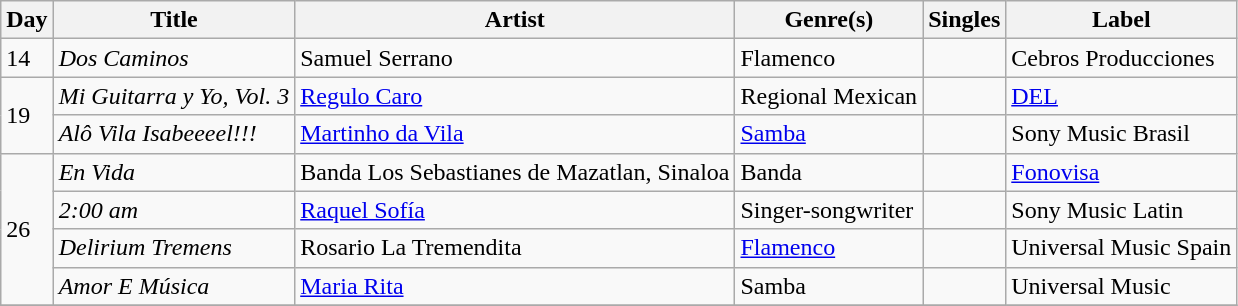<table class="wikitable sortable" style="text-align: left;">
<tr>
<th>Day</th>
<th>Title</th>
<th>Artist</th>
<th>Genre(s)</th>
<th>Singles</th>
<th>Label</th>
</tr>
<tr>
<td>14</td>
<td><em>Dos Caminos</em></td>
<td>Samuel Serrano</td>
<td>Flamenco</td>
<td></td>
<td>Cebros Producciones</td>
</tr>
<tr>
<td rowspan="2">19</td>
<td><em>Mi Guitarra y Yo, Vol. 3</em></td>
<td><a href='#'>Regulo Caro</a></td>
<td>Regional Mexican</td>
<td></td>
<td><a href='#'>DEL</a></td>
</tr>
<tr>
<td><em>Alô Vila Isabeeeel!!!</em></td>
<td><a href='#'>Martinho da Vila</a></td>
<td><a href='#'>Samba</a></td>
<td></td>
<td>Sony Music Brasil</td>
</tr>
<tr>
<td rowspan="4">26</td>
<td><em>En Vida</em></td>
<td>Banda Los Sebastianes de Mazatlan, Sinaloa</td>
<td>Banda</td>
<td></td>
<td><a href='#'>Fonovisa</a></td>
</tr>
<tr>
<td><em>2:00 am</em></td>
<td><a href='#'>Raquel Sofía</a></td>
<td>Singer-songwriter</td>
<td></td>
<td>Sony Music Latin</td>
</tr>
<tr>
<td><em>Delirium Tremens</em></td>
<td>Rosario La Tremendita</td>
<td><a href='#'>Flamenco</a></td>
<td></td>
<td>Universal Music Spain</td>
</tr>
<tr>
<td><em>Amor E Música</em></td>
<td><a href='#'>Maria Rita</a></td>
<td>Samba</td>
<td></td>
<td>Universal Music</td>
</tr>
<tr>
</tr>
</table>
